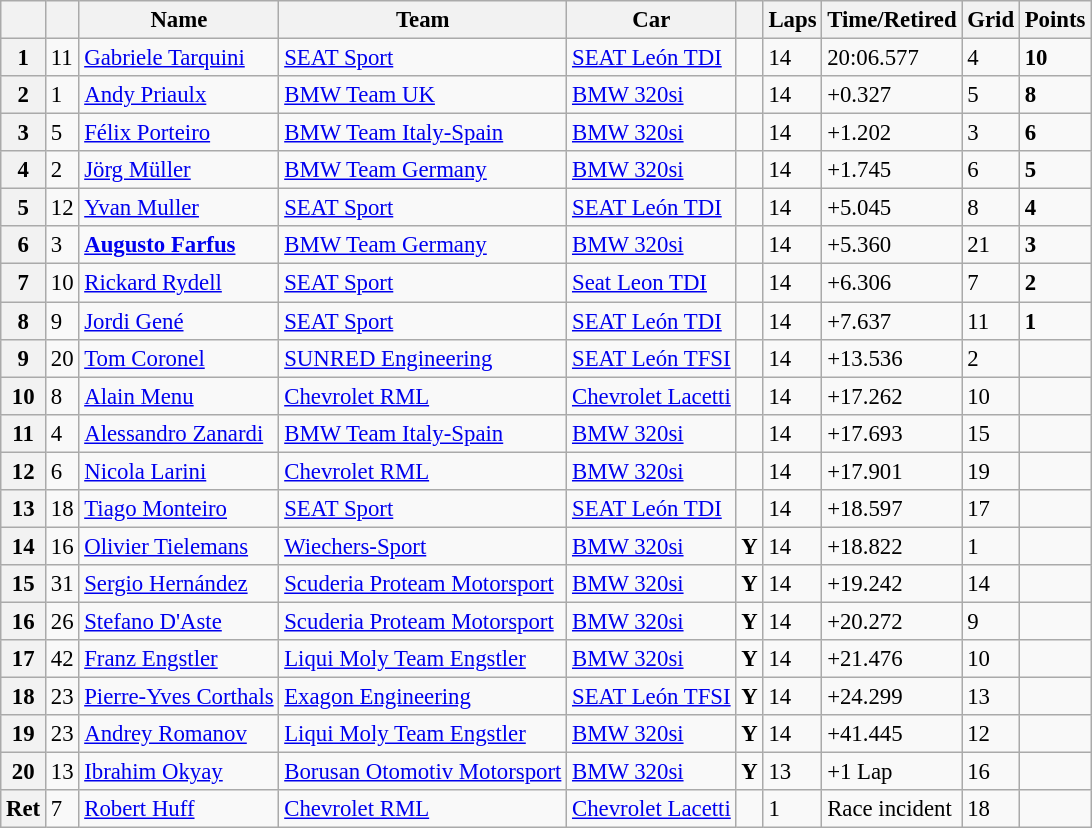<table class="wikitable sortable" style="font-size: 95%;">
<tr>
<th></th>
<th></th>
<th>Name</th>
<th>Team</th>
<th>Car</th>
<th></th>
<th>Laps</th>
<th>Time/Retired</th>
<th>Grid</th>
<th>Points</th>
</tr>
<tr>
<th>1</th>
<td>11</td>
<td> <a href='#'>Gabriele Tarquini</a></td>
<td><a href='#'>SEAT Sport</a></td>
<td><a href='#'>SEAT León TDI</a></td>
<td></td>
<td>14</td>
<td>20:06.577</td>
<td>4</td>
<td><strong>10</strong></td>
</tr>
<tr>
<th>2</th>
<td>1</td>
<td> <a href='#'>Andy Priaulx</a></td>
<td><a href='#'>BMW Team UK</a></td>
<td><a href='#'>BMW 320si</a></td>
<td></td>
<td>14</td>
<td>+0.327</td>
<td>5</td>
<td><strong>8</strong></td>
</tr>
<tr>
<th>3</th>
<td>5</td>
<td> <a href='#'>Félix Porteiro</a></td>
<td><a href='#'>BMW Team Italy-Spain</a></td>
<td><a href='#'>BMW 320si</a></td>
<td></td>
<td>14</td>
<td>+1.202</td>
<td>3</td>
<td><strong>6</strong></td>
</tr>
<tr>
<th>4</th>
<td>2</td>
<td> <a href='#'>Jörg Müller</a></td>
<td><a href='#'>BMW Team Germany</a></td>
<td><a href='#'>BMW 320si</a></td>
<td></td>
<td>14</td>
<td>+1.745</td>
<td>6</td>
<td><strong>5</strong></td>
</tr>
<tr>
<th>5</th>
<td>12</td>
<td> <a href='#'>Yvan Muller</a></td>
<td><a href='#'>SEAT Sport</a></td>
<td><a href='#'>SEAT León TDI</a></td>
<td></td>
<td>14</td>
<td>+5.045</td>
<td>8</td>
<td><strong>4</strong></td>
</tr>
<tr>
<th>6</th>
<td>3</td>
<td> <strong><a href='#'>Augusto Farfus</a></strong></td>
<td><a href='#'>BMW Team Germany</a></td>
<td><a href='#'>BMW 320si</a></td>
<td></td>
<td>14</td>
<td>+5.360</td>
<td>21</td>
<td><strong>3</strong></td>
</tr>
<tr>
<th>7</th>
<td>10</td>
<td> <a href='#'>Rickard Rydell</a></td>
<td><a href='#'>SEAT Sport</a></td>
<td><a href='#'>Seat Leon TDI</a></td>
<td></td>
<td>14</td>
<td>+6.306</td>
<td>7</td>
<td><strong>2</strong></td>
</tr>
<tr>
<th>8</th>
<td>9</td>
<td> <a href='#'>Jordi Gené</a></td>
<td><a href='#'>SEAT Sport</a></td>
<td><a href='#'>SEAT León TDI</a></td>
<td></td>
<td>14</td>
<td>+7.637</td>
<td>11</td>
<td><strong>1</strong></td>
</tr>
<tr>
<th>9</th>
<td>20</td>
<td> <a href='#'>Tom Coronel</a></td>
<td><a href='#'>SUNRED Engineering</a></td>
<td><a href='#'>SEAT León TFSI</a></td>
<td></td>
<td>14</td>
<td>+13.536</td>
<td>2</td>
<td></td>
</tr>
<tr>
<th>10</th>
<td>8</td>
<td> <a href='#'>Alain Menu</a></td>
<td><a href='#'>Chevrolet RML</a></td>
<td><a href='#'>Chevrolet Lacetti</a></td>
<td></td>
<td>14</td>
<td>+17.262</td>
<td>10</td>
<td></td>
</tr>
<tr>
<th>11</th>
<td>4</td>
<td> <a href='#'>Alessandro Zanardi</a></td>
<td><a href='#'>BMW Team Italy-Spain</a></td>
<td><a href='#'>BMW 320si</a></td>
<td></td>
<td>14</td>
<td>+17.693</td>
<td>15</td>
<td></td>
</tr>
<tr>
<th>12</th>
<td>6</td>
<td> <a href='#'>Nicola Larini</a></td>
<td><a href='#'>Chevrolet RML</a></td>
<td><a href='#'>BMW 320si</a></td>
<td></td>
<td>14</td>
<td>+17.901</td>
<td>19</td>
<td></td>
</tr>
<tr>
<th>13</th>
<td>18</td>
<td> <a href='#'>Tiago Monteiro</a></td>
<td><a href='#'>SEAT Sport</a></td>
<td><a href='#'>SEAT León TDI</a></td>
<td></td>
<td>14</td>
<td>+18.597</td>
<td>17</td>
<td></td>
</tr>
<tr>
<th>14</th>
<td>16</td>
<td> <a href='#'>Olivier Tielemans</a></td>
<td><a href='#'>Wiechers-Sport</a></td>
<td><a href='#'>BMW 320si</a></td>
<td align=center><strong><span>Y</span></strong></td>
<td>14</td>
<td>+18.822</td>
<td>1</td>
<td></td>
</tr>
<tr>
<th>15</th>
<td>31</td>
<td> <a href='#'>Sergio Hernández</a></td>
<td><a href='#'>Scuderia Proteam Motorsport</a></td>
<td><a href='#'>BMW 320si</a></td>
<td align=center><strong><span>Y</span></strong></td>
<td>14</td>
<td>+19.242</td>
<td>14</td>
<td></td>
</tr>
<tr>
<th>16</th>
<td>26</td>
<td> <a href='#'>Stefano D'Aste</a></td>
<td><a href='#'>Scuderia Proteam Motorsport</a></td>
<td><a href='#'>BMW 320si</a></td>
<td align=center><strong><span>Y</span></strong></td>
<td>14</td>
<td>+20.272</td>
<td>9</td>
<td></td>
</tr>
<tr>
<th>17</th>
<td>42</td>
<td> <a href='#'>Franz Engstler</a></td>
<td><a href='#'>Liqui Moly Team Engstler</a></td>
<td><a href='#'>BMW 320si</a></td>
<td align=center><strong><span>Y</span></strong></td>
<td>14</td>
<td>+21.476</td>
<td>10</td>
<td></td>
</tr>
<tr>
<th>18</th>
<td>23</td>
<td> <a href='#'>Pierre-Yves Corthals</a></td>
<td><a href='#'>Exagon Engineering</a></td>
<td><a href='#'>SEAT León TFSI</a></td>
<td align=center><strong><span>Y</span></strong></td>
<td>14</td>
<td>+24.299</td>
<td>13</td>
<td></td>
</tr>
<tr>
<th>19</th>
<td>23</td>
<td> <a href='#'>Andrey Romanov</a></td>
<td><a href='#'>Liqui Moly Team Engstler</a></td>
<td><a href='#'>BMW 320si</a></td>
<td align=center><strong><span>Y</span></strong></td>
<td>14</td>
<td>+41.445</td>
<td>12</td>
<td></td>
</tr>
<tr>
<th>20</th>
<td>13</td>
<td> <a href='#'>Ibrahim Okyay</a></td>
<td><a href='#'>Borusan Otomotiv Motorsport</a></td>
<td><a href='#'>BMW 320si</a></td>
<td align=center><strong><span>Y</span></strong></td>
<td>13</td>
<td>+1 Lap</td>
<td>16</td>
<td></td>
</tr>
<tr>
<th>Ret</th>
<td>7</td>
<td> <a href='#'>Robert Huff</a></td>
<td><a href='#'>Chevrolet RML</a></td>
<td><a href='#'>Chevrolet Lacetti</a></td>
<td></td>
<td>1</td>
<td>Race incident</td>
<td>18</td>
<td></td>
</tr>
</table>
